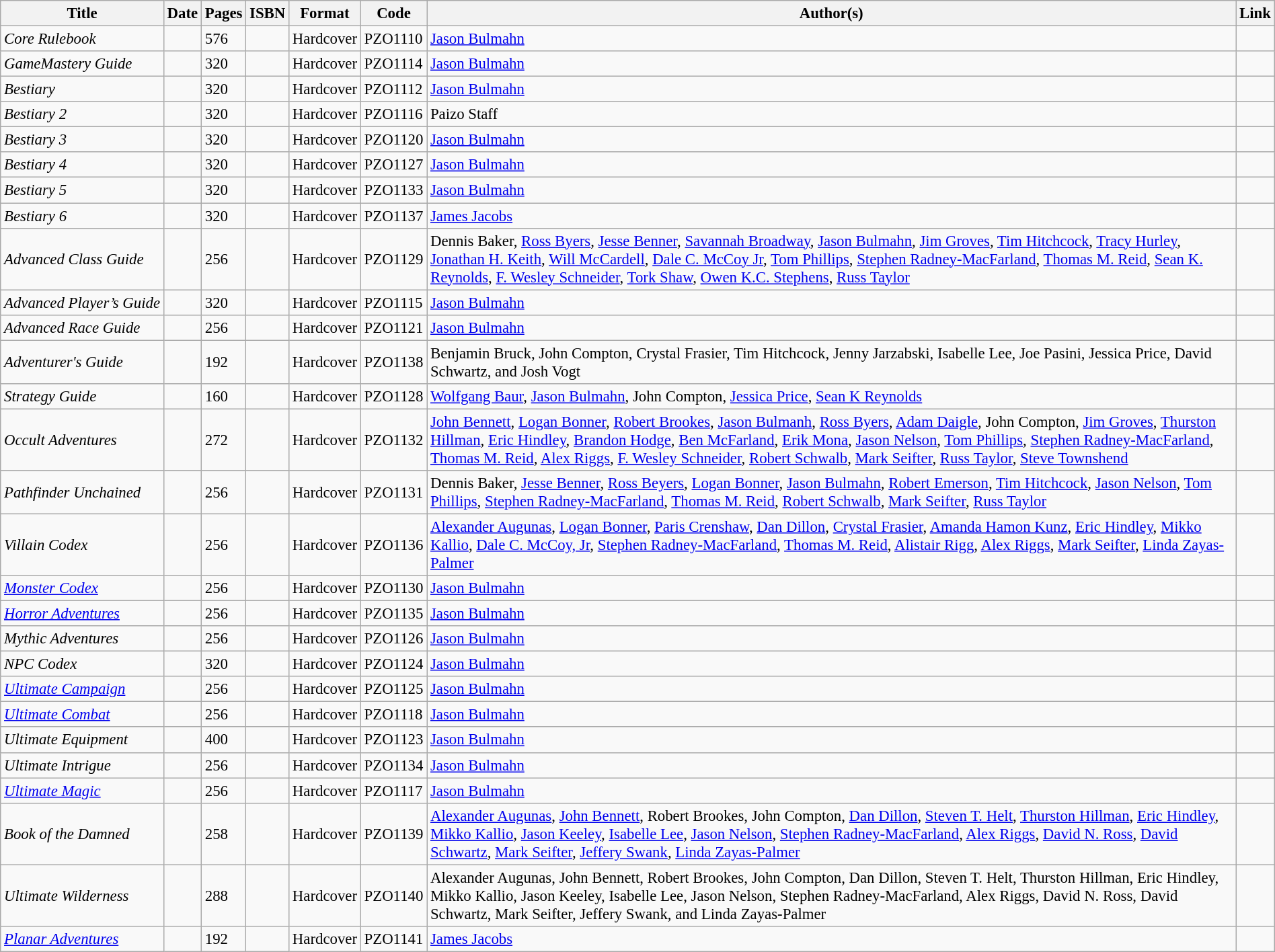<table class="wikitable sortable" style="width:100%; font-size:95%; border:1">
<tr>
<th>Title</th>
<th>Date</th>
<th>Pages</th>
<th>ISBN</th>
<th>Format</th>
<th>Code</th>
<th>Author(s)</th>
<th>Link</th>
</tr>
<tr>
<td style="white-space: nowrap;"><em>Core Rulebook</em></td>
<td></td>
<td>576</td>
<td style="white-space: nowrap;"></td>
<td>Hardcover</td>
<td>PZO1110</td>
<td><a href='#'>Jason Bulmahn</a></td>
<td></td>
</tr>
<tr>
<td style="white-space: nowrap;"><em>GameMastery Guide</em></td>
<td></td>
<td>320</td>
<td></td>
<td>Hardcover</td>
<td>PZO1114</td>
<td><a href='#'>Jason Bulmahn</a></td>
<td></td>
</tr>
<tr>
<td style="white-space: nowrap;"><em>Bestiary</em></td>
<td></td>
<td>320</td>
<td></td>
<td>Hardcover</td>
<td>PZO1112</td>
<td><a href='#'>Jason Bulmahn</a></td>
<td></td>
</tr>
<tr>
<td style="white-space: nowrap;"><em>Bestiary 2</em></td>
<td></td>
<td>320</td>
<td></td>
<td>Hardcover</td>
<td>PZO1116</td>
<td>Paizo Staff</td>
<td></td>
</tr>
<tr>
<td style="white-space: nowrap;"><em>Bestiary 3</em></td>
<td></td>
<td>320</td>
<td></td>
<td>Hardcover</td>
<td>PZO1120</td>
<td><a href='#'>Jason Bulmahn</a></td>
<td></td>
</tr>
<tr>
<td style="white-space: nowrap;"><em>Bestiary 4</em></td>
<td></td>
<td>320</td>
<td></td>
<td>Hardcover</td>
<td>PZO1127</td>
<td><a href='#'>Jason Bulmahn</a></td>
<td></td>
</tr>
<tr>
<td style="white-space: nowrap;"><em>Bestiary 5</em></td>
<td></td>
<td>320</td>
<td></td>
<td>Hardcover</td>
<td>PZO1133</td>
<td><a href='#'>Jason Bulmahn</a></td>
<td></td>
</tr>
<tr>
<td style="white-space: nowrap;"><em>Bestiary 6</em></td>
<td></td>
<td>320</td>
<td></td>
<td>Hardcover</td>
<td>PZO1137</td>
<td><a href='#'>James Jacobs</a></td>
<td></td>
</tr>
<tr>
<td style="white-space: nowrap;"><em>Advanced Class Guide</em></td>
<td></td>
<td>256</td>
<td></td>
<td>Hardcover</td>
<td>PZO1129</td>
<td>Dennis Baker, <a href='#'>Ross Byers</a>, <a href='#'>Jesse Benner</a>, <a href='#'>Savannah Broadway</a>, <a href='#'>Jason Bulmahn</a>, <a href='#'>Jim Groves</a>, <a href='#'>Tim Hitchcock</a>, <a href='#'>Tracy Hurley</a>, <a href='#'>Jonathan H. Keith</a>, <a href='#'>Will McCardell</a>, <a href='#'>Dale C. McCoy Jr</a>, <a href='#'>Tom Phillips</a>, <a href='#'>Stephen Radney-MacFarland</a>, <a href='#'>Thomas M. Reid</a>, <a href='#'>Sean K. Reynolds</a>, <a href='#'>F. Wesley Schneider</a>, <a href='#'>Tork Shaw</a>, <a href='#'>Owen K.C. Stephens</a>, <a href='#'>Russ Taylor</a></td>
<td></td>
</tr>
<tr>
<td style="white-space: nowrap;"><em>Advanced Player’s Guide</em></td>
<td></td>
<td>320</td>
<td></td>
<td>Hardcover</td>
<td>PZO1115</td>
<td><a href='#'>Jason Bulmahn</a></td>
<td></td>
</tr>
<tr>
<td style="white-space: nowrap;"><em>Advanced Race Guide</em></td>
<td></td>
<td>256</td>
<td></td>
<td>Hardcover</td>
<td>PZO1121</td>
<td><a href='#'>Jason Bulmahn</a></td>
<td></td>
</tr>
<tr>
<td><em>Adventurer's Guide</em></td>
<td></td>
<td>192</td>
<td></td>
<td>Hardcover</td>
<td>PZO1138</td>
<td>Benjamin Bruck, John Compton, Crystal Frasier, Tim Hitchcock, Jenny Jarzabski, Isabelle Lee, Joe Pasini, Jessica Price, David Schwartz, and Josh Vogt</td>
<td></td>
</tr>
<tr>
<td style="white-space: nowrap;"><em>Strategy Guide</em></td>
<td></td>
<td>160</td>
<td></td>
<td>Hardcover</td>
<td>PZO1128</td>
<td><a href='#'>Wolfgang Baur</a>, <a href='#'>Jason Bulmahn</a>, John Compton, <a href='#'>Jessica Price</a>, <a href='#'>Sean K Reynolds</a></td>
<td></td>
</tr>
<tr>
<td style="white-space: nowrap;"><em>Occult Adventures</em></td>
<td></td>
<td>272</td>
<td></td>
<td>Hardcover</td>
<td>PZO1132</td>
<td><a href='#'>John Bennett</a>, <a href='#'>Logan Bonner</a>, <a href='#'>Robert Brookes</a>, <a href='#'>Jason Bulmanh</a>, <a href='#'>Ross Byers</a>, <a href='#'>Adam Daigle</a>, John Compton, <a href='#'>Jim Groves</a>, <a href='#'>Thurston Hillman</a>, <a href='#'>Eric Hindley</a>, <a href='#'>Brandon Hodge</a>, <a href='#'>Ben McFarland</a>, <a href='#'>Erik Mona</a>, <a href='#'>Jason Nelson</a>, <a href='#'>Tom Phillips</a>, <a href='#'>Stephen Radney-MacFarland</a>, <a href='#'>Thomas M. Reid</a>, <a href='#'>Alex Riggs</a>, <a href='#'>F. Wesley Schneider</a>, <a href='#'>Robert Schwalb</a>, <a href='#'>Mark Seifter</a>, <a href='#'>Russ Taylor</a>, <a href='#'>Steve Townshend</a></td>
<td></td>
</tr>
<tr>
<td style="white-space: nowrap;"><em>Pathfinder Unchained</em></td>
<td></td>
<td>256</td>
<td></td>
<td>Hardcover</td>
<td>PZO1131</td>
<td>Dennis Baker, <a href='#'>Jesse Benner</a>, <a href='#'>Ross Beyers</a>, <a href='#'>Logan Bonner</a>, <a href='#'>Jason Bulmahn</a>, <a href='#'>Robert Emerson</a>, <a href='#'>Tim Hitchcock</a>, <a href='#'>Jason Nelson</a>, <a href='#'>Tom Phillips</a>, <a href='#'>Stephen Radney-MacFarland</a>, <a href='#'>Thomas M. Reid</a>, <a href='#'>Robert Schwalb</a>, <a href='#'>Mark Seifter</a>, <a href='#'>Russ Taylor</a></td>
<td></td>
</tr>
<tr>
<td style="white-space: nowrap;"><em>Villain Codex</em></td>
<td></td>
<td>256</td>
<td></td>
<td>Hardcover</td>
<td>PZO1136</td>
<td><a href='#'>Alexander Augunas</a>, <a href='#'>Logan Bonner</a>, <a href='#'>Paris Crenshaw</a>, <a href='#'>Dan Dillon</a>, <a href='#'>Crystal Frasier</a>, <a href='#'>Amanda Hamon Kunz</a>, <a href='#'>Eric Hindley</a>, <a href='#'>Mikko Kallio</a>, <a href='#'>Dale C. McCoy, Jr</a>, <a href='#'>Stephen Radney-MacFarland</a>, <a href='#'>Thomas M. Reid</a>, <a href='#'>Alistair Rigg</a>, <a href='#'>Alex Riggs</a>, <a href='#'>Mark Seifter</a>, <a href='#'>Linda Zayas-Palmer</a></td>
<td></td>
</tr>
<tr>
<td style="white-space: nowrap;"><em><a href='#'>Monster Codex</a></em></td>
<td></td>
<td>256</td>
<td></td>
<td>Hardcover</td>
<td>PZO1130</td>
<td><a href='#'>Jason Bulmahn</a></td>
<td></td>
</tr>
<tr>
<td style="white-space: nowrap;"><em><a href='#'>Horror Adventures</a></em></td>
<td></td>
<td>256</td>
<td></td>
<td>Hardcover</td>
<td>PZO1135</td>
<td><a href='#'>Jason Bulmahn</a></td>
<td></td>
</tr>
<tr>
<td style="white-space: nowrap;"><em>Mythic Adventures</em></td>
<td></td>
<td>256</td>
<td></td>
<td>Hardcover</td>
<td>PZO1126</td>
<td><a href='#'>Jason Bulmahn</a></td>
<td></td>
</tr>
<tr>
<td style="white-space: nowrap;"><em>NPC Codex</em></td>
<td></td>
<td>320</td>
<td></td>
<td>Hardcover</td>
<td>PZO1124</td>
<td><a href='#'>Jason Bulmahn</a></td>
<td></td>
</tr>
<tr>
<td style="white-space: nowrap;"><em><a href='#'>Ultimate Campaign</a></em></td>
<td></td>
<td>256</td>
<td></td>
<td>Hardcover</td>
<td>PZO1125</td>
<td><a href='#'>Jason Bulmahn</a></td>
<td></td>
</tr>
<tr>
<td style="white-space: nowrap;"><em><a href='#'>Ultimate Combat</a></em></td>
<td></td>
<td>256</td>
<td></td>
<td>Hardcover</td>
<td>PZO1118</td>
<td><a href='#'>Jason Bulmahn</a></td>
<td></td>
</tr>
<tr>
<td style="white-space: nowrap;"><em>Ultimate Equipment</em></td>
<td></td>
<td>400</td>
<td></td>
<td>Hardcover</td>
<td>PZO1123</td>
<td><a href='#'>Jason Bulmahn</a></td>
<td></td>
</tr>
<tr>
<td style="white-space: nowrap;"><em>Ultimate Intrigue</em></td>
<td></td>
<td>256</td>
<td></td>
<td>Hardcover</td>
<td>PZO1134</td>
<td><a href='#'>Jason Bulmahn</a></td>
<td></td>
</tr>
<tr>
<td style="white-space: nowrap;"><em><a href='#'>Ultimate Magic</a></em></td>
<td></td>
<td>256</td>
<td></td>
<td>Hardcover</td>
<td>PZO1117</td>
<td><a href='#'>Jason Bulmahn</a></td>
<td></td>
</tr>
<tr>
<td style="white-space: nowrap;"><em>Book of the Damned</em></td>
<td></td>
<td>258</td>
<td></td>
<td>Hardcover</td>
<td>PZO1139</td>
<td><a href='#'>Alexander Augunas</a>, <a href='#'>John Bennett</a>, Robert Brookes, John Compton, <a href='#'>Dan Dillon</a>, <a href='#'>Steven T. Helt</a>, <a href='#'>Thurston Hillman</a>, <a href='#'>Eric Hindley</a>, <a href='#'>Mikko Kallio</a>, <a href='#'>Jason Keeley</a>, <a href='#'>Isabelle Lee</a>, <a href='#'>Jason Nelson</a>, <a href='#'>Stephen Radney-MacFarland</a>, <a href='#'>Alex Riggs</a>, <a href='#'>David N. Ross</a>, <a href='#'>David Schwartz</a>, <a href='#'>Mark Seifter</a>, <a href='#'>Jeffery Swank</a>, <a href='#'>Linda Zayas-Palmer</a></td>
<td></td>
</tr>
<tr>
<td><em>Ultimate Wilderness</em></td>
<td></td>
<td>288</td>
<td></td>
<td>Hardcover</td>
<td>PZO1140</td>
<td>Alexander Augunas, John Bennett, Robert Brookes, John Compton, Dan Dillon, Steven T. Helt, Thurston Hillman, Eric Hindley, Mikko Kallio, Jason Keeley, Isabelle Lee, Jason Nelson, Stephen Radney-MacFarland, Alex Riggs, David N. Ross, David Schwartz, Mark Seifter, Jeffery Swank, and Linda Zayas-Palmer</td>
<td></td>
</tr>
<tr>
<td style="white-space: nowrap;"><em><a href='#'>Planar Adventures</a></em></td>
<td></td>
<td>192</td>
<td></td>
<td>Hardcover</td>
<td>PZO1141</td>
<td><a href='#'>James Jacobs</a></td>
<td></td>
</tr>
</table>
